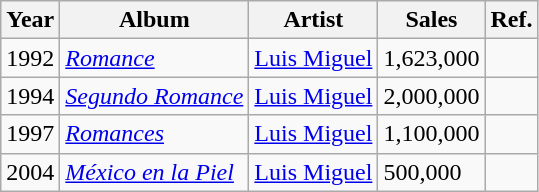<table class="wikitable">
<tr>
<th>Year</th>
<th>Album</th>
<th>Artist</th>
<th>Sales</th>
<th>Ref.</th>
</tr>
<tr>
<td>1992</td>
<td><em><a href='#'>Romance</a></em></td>
<td><a href='#'>Luis Miguel</a></td>
<td>1,623,000</td>
<td></td>
</tr>
<tr>
<td>1994</td>
<td><em><a href='#'>Segundo Romance</a></em></td>
<td><a href='#'>Luis Miguel</a></td>
<td>2,000,000</td>
<td></td>
</tr>
<tr>
<td>1997</td>
<td><em><a href='#'>Romances</a></em></td>
<td><a href='#'>Luis Miguel</a></td>
<td>1,100,000</td>
<td></td>
</tr>
<tr>
<td>2004</td>
<td><em><a href='#'>México en la Piel</a></em></td>
<td><a href='#'>Luis Miguel</a></td>
<td>500,000</td>
<td></td>
</tr>
</table>
